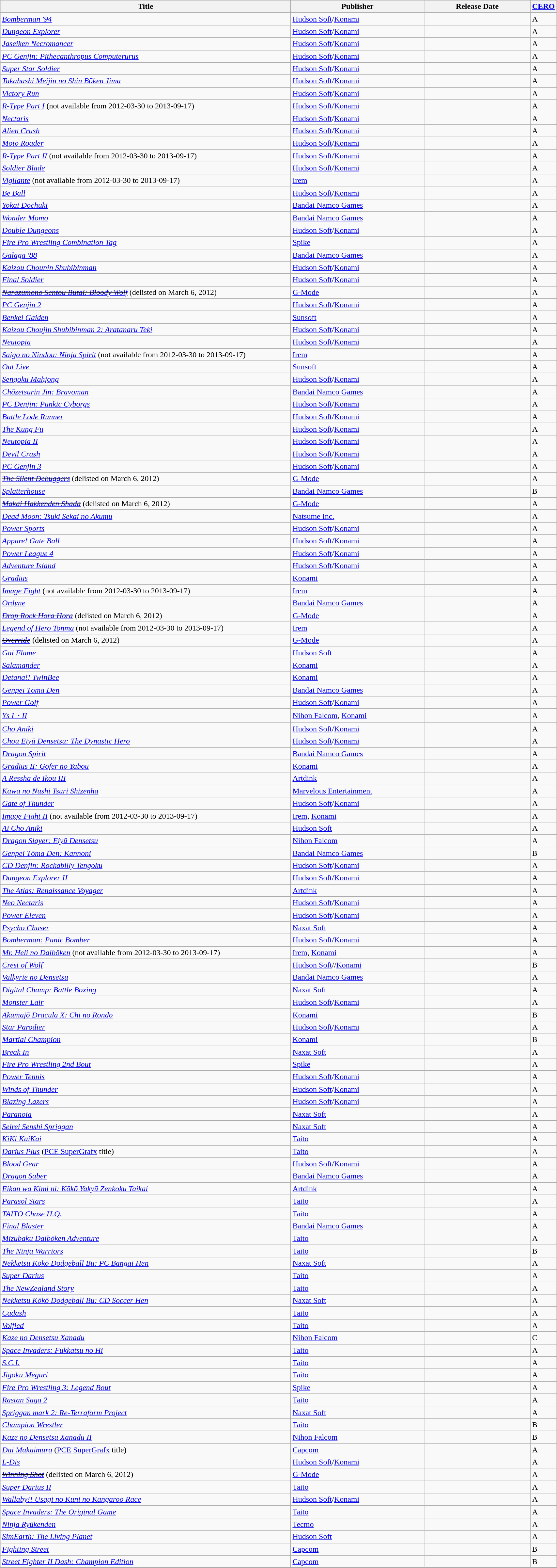<table class="wikitable sortable" style="width:90%">
<tr>
<th width="55%">Title</th>
<th width="25%">Publisher</th>
<th width="20%">Release Date</th>
<th width="10%"><a href='#'>CERO</a></th>
</tr>
<tr>
<td><em><a href='#'>Bomberman '94</a></em></td>
<td><a href='#'>Hudson Soft</a>/<a href='#'>Konami</a></td>
<td></td>
<td>A</td>
</tr>
<tr>
<td><em><a href='#'>Dungeon Explorer</a></em></td>
<td><a href='#'>Hudson Soft</a>/<a href='#'>Konami</a></td>
<td></td>
<td>A</td>
</tr>
<tr>
<td><em><a href='#'>Jaseiken Necromancer</a></em></td>
<td><a href='#'>Hudson Soft</a>/<a href='#'>Konami</a></td>
<td></td>
<td>A</td>
</tr>
<tr>
<td><em><a href='#'>PC Genjin: Pithecanthropus Computerurus</a></em></td>
<td><a href='#'>Hudson Soft</a>/<a href='#'>Konami</a></td>
<td></td>
<td>A</td>
</tr>
<tr>
<td><em><a href='#'>Super Star Soldier</a></em></td>
<td><a href='#'>Hudson Soft</a>/<a href='#'>Konami</a></td>
<td></td>
<td>A</td>
</tr>
<tr>
<td><em><a href='#'>Takahashi Meijin no Shin Bōken Jima</a></em></td>
<td><a href='#'>Hudson Soft</a>/<a href='#'>Konami</a></td>
<td></td>
<td>A</td>
</tr>
<tr>
<td><em><a href='#'>Victory Run</a></em></td>
<td><a href='#'>Hudson Soft</a>/<a href='#'>Konami</a></td>
<td></td>
<td>A</td>
</tr>
<tr>
<td><em><a href='#'>R-Type Part I</a></em> (not available from 2012-03-30 to 2013-09-17)</td>
<td><a href='#'>Hudson Soft</a>/<a href='#'>Konami</a></td>
<td></td>
<td>A</td>
</tr>
<tr>
<td><em><a href='#'>Nectaris</a></em></td>
<td><a href='#'>Hudson Soft</a>/<a href='#'>Konami</a></td>
<td></td>
<td>A</td>
</tr>
<tr>
<td><em><a href='#'>Alien Crush</a></em></td>
<td><a href='#'>Hudson Soft</a>/<a href='#'>Konami</a></td>
<td></td>
<td>A</td>
</tr>
<tr>
<td><em><a href='#'>Moto Roader</a></em></td>
<td><a href='#'>Hudson Soft</a>/<a href='#'>Konami</a></td>
<td></td>
<td>A</td>
</tr>
<tr>
<td><em><a href='#'>R-Type Part II</a></em> (not available from 2012-03-30 to 2013-09-17)</td>
<td><a href='#'>Hudson Soft</a>/<a href='#'>Konami</a></td>
<td></td>
<td>A</td>
</tr>
<tr>
<td><em><a href='#'>Soldier Blade</a></em></td>
<td><a href='#'>Hudson Soft</a>/<a href='#'>Konami</a></td>
<td></td>
<td>A</td>
</tr>
<tr>
<td><em><a href='#'>Vigilante</a></em> (not available from 2012-03-30 to 2013-09-17)</td>
<td><a href='#'>Irem</a></td>
<td></td>
<td>A</td>
</tr>
<tr>
<td><em><a href='#'>Be Ball</a></em></td>
<td><a href='#'>Hudson Soft</a>/<a href='#'>Konami</a></td>
<td></td>
<td>A</td>
</tr>
<tr>
<td><em><a href='#'>Yokai Dochuki</a></em></td>
<td><a href='#'>Bandai Namco Games</a></td>
<td></td>
<td>A</td>
</tr>
<tr>
<td><em><a href='#'>Wonder Momo</a></em></td>
<td><a href='#'>Bandai Namco Games</a></td>
<td></td>
<td>A</td>
</tr>
<tr>
<td><em><a href='#'>Double Dungeons</a></em></td>
<td><a href='#'>Hudson Soft</a>/<a href='#'>Konami</a></td>
<td></td>
<td>A</td>
</tr>
<tr>
<td><em><a href='#'>Fire Pro Wrestling Combination Tag</a></em></td>
<td><a href='#'>Spike</a></td>
<td></td>
<td>A</td>
</tr>
<tr>
<td><em><a href='#'>Galaga '88</a></em></td>
<td><a href='#'>Bandai Namco Games</a></td>
<td></td>
<td>A</td>
</tr>
<tr>
<td><em><a href='#'>Kaizou Chounin Shubibinman</a></em></td>
<td><a href='#'>Hudson Soft</a>/<a href='#'>Konami</a></td>
<td></td>
<td>A</td>
</tr>
<tr>
<td><em><a href='#'>Final Soldier</a></em></td>
<td><a href='#'>Hudson Soft</a>/<a href='#'>Konami</a></td>
<td></td>
<td>A</td>
</tr>
<tr>
<td><s><em><a href='#'>Narazumono Sentou Butai: Bloody Wolf</a></em></s> (delisted on March 6, 2012)</td>
<td><a href='#'>G-Mode</a></td>
<td></td>
<td>A</td>
</tr>
<tr>
<td><em><a href='#'>PC Genjin 2</a></em></td>
<td><a href='#'>Hudson Soft</a>/<a href='#'>Konami</a></td>
<td></td>
<td>A</td>
</tr>
<tr>
<td><em><a href='#'>Benkei Gaiden</a></em></td>
<td><a href='#'>Sunsoft</a></td>
<td></td>
<td>A</td>
</tr>
<tr>
<td><em><a href='#'>Kaizou Choujin Shubibinman 2: Aratanaru Teki</a></em></td>
<td><a href='#'>Hudson Soft</a>/<a href='#'>Konami</a></td>
<td></td>
<td>A</td>
</tr>
<tr>
<td><em><a href='#'>Neutopia</a></em></td>
<td><a href='#'>Hudson Soft</a>/<a href='#'>Konami</a></td>
<td></td>
<td>A</td>
</tr>
<tr>
<td><em><a href='#'>Saigo no Nindou: Ninja Spirit</a></em> (not available from 2012-03-30 to 2013-09-17)</td>
<td><a href='#'>Irem</a></td>
<td></td>
<td>A</td>
</tr>
<tr>
<td><em><a href='#'>Out Live</a></em></td>
<td><a href='#'>Sunsoft</a></td>
<td></td>
<td>A</td>
</tr>
<tr>
<td><em><a href='#'>Sengoku Mahjong</a></em></td>
<td><a href='#'>Hudson Soft</a>/<a href='#'>Konami</a></td>
<td></td>
<td>A</td>
</tr>
<tr>
<td><em><a href='#'>Chōzetsurin Jin: Bravoman</a></em></td>
<td><a href='#'>Bandai Namco Games</a></td>
<td></td>
<td>A</td>
</tr>
<tr>
<td><em><a href='#'>PC Denjin: Punkic Cyborgs</a></em></td>
<td><a href='#'>Hudson Soft</a>/<a href='#'>Konami</a></td>
<td></td>
<td>A</td>
</tr>
<tr>
<td><em><a href='#'>Battle Lode Runner</a></em></td>
<td><a href='#'>Hudson Soft</a>/<a href='#'>Konami</a></td>
<td></td>
<td>A</td>
</tr>
<tr>
<td><em><a href='#'>The Kung Fu</a></em></td>
<td><a href='#'>Hudson Soft</a>/<a href='#'>Konami</a></td>
<td></td>
<td>A</td>
</tr>
<tr>
<td><em><a href='#'>Neutopia II</a></em></td>
<td><a href='#'>Hudson Soft</a>/<a href='#'>Konami</a></td>
<td></td>
<td>A</td>
</tr>
<tr>
<td><em><a href='#'>Devil Crash</a></em></td>
<td><a href='#'>Hudson Soft</a>/<a href='#'>Konami</a></td>
<td></td>
<td>A</td>
</tr>
<tr>
<td><em><a href='#'>PC Genjin 3</a></em></td>
<td><a href='#'>Hudson Soft</a>/<a href='#'>Konami</a></td>
<td></td>
<td>A</td>
</tr>
<tr>
<td><s><em><a href='#'>The Silent Debuggers</a></em></s> (delisted on March 6, 2012)</td>
<td><a href='#'>G-Mode</a></td>
<td></td>
<td>A</td>
</tr>
<tr>
<td><em><a href='#'>Splatterhouse</a></em></td>
<td><a href='#'>Bandai Namco Games</a></td>
<td></td>
<td>B</td>
</tr>
<tr>
<td><s><em><a href='#'>Makai Hakkenden Shada</a></em></s> (delisted on March 6, 2012)</td>
<td><a href='#'>G-Mode</a></td>
<td></td>
<td>A</td>
</tr>
<tr>
<td><em><a href='#'>Dead Moon: Tsuki Sekai no Akumu</a></em></td>
<td><a href='#'>Natsume Inc.</a></td>
<td></td>
<td>A</td>
</tr>
<tr>
<td><em><a href='#'>Power Sports</a></em></td>
<td><a href='#'>Hudson Soft</a>/<a href='#'>Konami</a></td>
<td></td>
<td>A</td>
</tr>
<tr>
<td><em><a href='#'>Appare! Gate Ball</a></em></td>
<td><a href='#'>Hudson Soft</a>/<a href='#'>Konami</a></td>
<td></td>
<td>A</td>
</tr>
<tr>
<td><em><a href='#'>Power League 4</a></em></td>
<td><a href='#'>Hudson Soft</a>/<a href='#'>Konami</a></td>
<td></td>
<td>A</td>
</tr>
<tr>
<td><em><a href='#'>Adventure Island</a></em></td>
<td><a href='#'>Hudson Soft</a>/<a href='#'>Konami</a></td>
<td></td>
<td>A</td>
</tr>
<tr>
<td><em><a href='#'>Gradius</a></em></td>
<td><a href='#'>Konami</a></td>
<td></td>
<td>A</td>
</tr>
<tr>
<td><em><a href='#'>Image Fight</a></em> (not available from 2012-03-30 to 2013-09-17)</td>
<td><a href='#'>Irem</a></td>
<td></td>
<td>A</td>
</tr>
<tr>
<td><em><a href='#'>Ordyne</a></em></td>
<td><a href='#'>Bandai Namco Games</a></td>
<td></td>
<td>A</td>
</tr>
<tr>
<td><s><em><a href='#'>Drop Rock Hora Hora</a></em></s> (delisted on March 6, 2012)</td>
<td><a href='#'>G-Mode</a></td>
<td></td>
<td>A</td>
</tr>
<tr>
<td><em><a href='#'>Legend of Hero Tonma</a></em> (not available from 2012-03-30 to 2013-09-17)</td>
<td><a href='#'>Irem</a></td>
<td></td>
<td>A</td>
</tr>
<tr>
<td><s><em><a href='#'>Override</a></em></s> (delisted on March 6, 2012)</td>
<td><a href='#'>G-Mode</a></td>
<td></td>
<td>A</td>
</tr>
<tr>
<td><em><a href='#'>Gai Flame</a></em></td>
<td><a href='#'>Hudson Soft</a></td>
<td></td>
<td>A</td>
</tr>
<tr>
<td><em><a href='#'>Salamander</a></em></td>
<td><a href='#'>Konami</a></td>
<td></td>
<td>A</td>
</tr>
<tr>
<td><em><a href='#'>Detana!! TwinBee</a></em></td>
<td><a href='#'>Konami</a></td>
<td></td>
<td>A</td>
</tr>
<tr>
<td><em><a href='#'>Genpei Tōma Den</a></em></td>
<td><a href='#'>Bandai Namco Games</a></td>
<td></td>
<td>A</td>
</tr>
<tr>
<td><em><a href='#'>Power Golf</a></em></td>
<td><a href='#'>Hudson Soft</a>/<a href='#'>Konami</a></td>
<td></td>
<td>A</td>
</tr>
<tr>
<td><em><a href='#'>Ys I・II</a></em></td>
<td><a href='#'>Nihon Falcom</a>, <a href='#'>Konami</a></td>
<td></td>
<td>A</td>
</tr>
<tr>
<td><em><a href='#'>Cho Aniki</a></em></td>
<td><a href='#'>Hudson Soft</a>/<a href='#'>Konami</a></td>
<td></td>
<td>A</td>
</tr>
<tr>
<td><em><a href='#'>Chou Eiyū Densetsu: The Dynastic Hero</a></em></td>
<td><a href='#'>Hudson Soft</a>/<a href='#'>Konami</a></td>
<td></td>
<td>A</td>
</tr>
<tr>
<td><em><a href='#'>Dragon Spirit</a></em></td>
<td><a href='#'>Bandai Namco Games</a></td>
<td></td>
<td>A</td>
</tr>
<tr>
<td><em><a href='#'>Gradius II: Gofer no Yabou</a></em></td>
<td><a href='#'>Konami</a></td>
<td></td>
<td>A</td>
</tr>
<tr>
<td><em><a href='#'>A Ressha de Ikou III</a></em></td>
<td><a href='#'>Artdink</a></td>
<td></td>
<td>A</td>
</tr>
<tr>
<td><em><a href='#'>Kawa no Nushi Tsuri Shizenha</a></em></td>
<td><a href='#'>Marvelous Entertainment</a></td>
<td></td>
<td>A</td>
</tr>
<tr>
<td><em><a href='#'>Gate of Thunder</a></em></td>
<td><a href='#'>Hudson Soft</a>/<a href='#'>Konami</a></td>
<td></td>
<td>A</td>
</tr>
<tr>
<td><em><a href='#'>Image Fight II</a></em> (not available from 2012-03-30 to 2013-09-17)</td>
<td><a href='#'>Irem</a>, <a href='#'>Konami</a></td>
<td></td>
<td>A</td>
</tr>
<tr>
<td><em><a href='#'>Ai Cho Aniki</a></em></td>
<td><a href='#'>Hudson Soft</a></td>
<td></td>
<td>A</td>
</tr>
<tr>
<td><em><a href='#'>Dragon Slayer: Eiyū Densetsu</a></em></td>
<td><a href='#'>Nihon Falcom</a></td>
<td></td>
<td>A</td>
</tr>
<tr>
<td><em><a href='#'>Genpei Tōma Den: Kannoni</a></em></td>
<td><a href='#'>Bandai Namco Games</a></td>
<td></td>
<td>B</td>
</tr>
<tr>
<td><em><a href='#'>CD Denjin: Rockabilly Tengoku</a></em></td>
<td><a href='#'>Hudson Soft</a>/<a href='#'>Konami</a></td>
<td></td>
<td>A</td>
</tr>
<tr>
<td><em><a href='#'>Dungeon Explorer II</a></em></td>
<td><a href='#'>Hudson Soft</a>/<a href='#'>Konami</a></td>
<td></td>
<td>A</td>
</tr>
<tr>
<td><em><a href='#'>The Atlas: Renaissance Voyager</a></em></td>
<td><a href='#'>Artdink</a></td>
<td></td>
<td>A</td>
</tr>
<tr>
<td><em><a href='#'>Neo Nectaris</a></em></td>
<td><a href='#'>Hudson Soft</a>/<a href='#'>Konami</a></td>
<td></td>
<td>A</td>
</tr>
<tr>
<td><em><a href='#'>Power Eleven</a></em></td>
<td><a href='#'>Hudson Soft</a>/<a href='#'>Konami</a></td>
<td></td>
<td>A</td>
</tr>
<tr>
<td><em><a href='#'>Psycho Chaser</a></em></td>
<td><a href='#'>Naxat Soft</a></td>
<td></td>
<td>A</td>
</tr>
<tr>
<td><em><a href='#'>Bomberman: Panic Bomber</a></em></td>
<td><a href='#'>Hudson Soft</a>/<a href='#'>Konami</a></td>
<td></td>
<td>A</td>
</tr>
<tr>
<td><em><a href='#'>Mr. Heli no Daibōken</a></em> (not available from 2012-03-30 to 2013-09-17)</td>
<td><a href='#'>Irem</a>, <a href='#'>Konami</a></td>
<td></td>
<td>A</td>
</tr>
<tr>
<td><em><a href='#'>Crest of Wolf</a></em></td>
<td><a href='#'>Hudson Soft</a>//<a href='#'>Konami</a></td>
<td></td>
<td>B</td>
</tr>
<tr>
<td><em><a href='#'>Valkyrie no Densetsu</a></em></td>
<td><a href='#'>Bandai Namco Games</a></td>
<td></td>
<td>A</td>
</tr>
<tr>
<td><em><a href='#'>Digital Champ: Battle Boxing</a></em></td>
<td><a href='#'>Naxat Soft</a></td>
<td></td>
<td>A</td>
</tr>
<tr>
<td><em><a href='#'>Monster Lair</a></em></td>
<td><a href='#'>Hudson Soft</a>/<a href='#'>Konami</a></td>
<td></td>
<td>A</td>
</tr>
<tr>
<td><em><a href='#'>Akumajō Dracula X: Chi no Rondo</a></em></td>
<td><a href='#'>Konami</a></td>
<td></td>
<td>B</td>
</tr>
<tr>
<td><em><a href='#'>Star Parodier</a></em></td>
<td><a href='#'>Hudson Soft</a>/<a href='#'>Konami</a></td>
<td></td>
<td>A</td>
</tr>
<tr>
<td><em><a href='#'>Martial Champion</a></em></td>
<td><a href='#'>Konami</a></td>
<td></td>
<td>B</td>
</tr>
<tr>
<td><em><a href='#'>Break In</a></em></td>
<td><a href='#'>Naxat Soft</a></td>
<td></td>
<td>A</td>
</tr>
<tr>
<td><em><a href='#'>Fire Pro Wrestling 2nd Bout</a></em></td>
<td><a href='#'>Spike</a></td>
<td></td>
<td>A</td>
</tr>
<tr>
<td><em><a href='#'>Power Tennis</a></em></td>
<td><a href='#'>Hudson Soft</a>/<a href='#'>Konami</a></td>
<td></td>
<td>A</td>
</tr>
<tr>
<td><em><a href='#'>Winds of Thunder</a></em></td>
<td><a href='#'>Hudson Soft</a>/<a href='#'>Konami</a></td>
<td></td>
<td>A</td>
</tr>
<tr>
<td><em><a href='#'>Blazing Lazers</a></em></td>
<td><a href='#'>Hudson Soft</a>/<a href='#'>Konami</a></td>
<td></td>
<td>A</td>
</tr>
<tr>
<td><em><a href='#'>Paranoia</a></em></td>
<td><a href='#'>Naxat Soft</a></td>
<td></td>
<td>A</td>
</tr>
<tr>
<td><em><a href='#'>Seirei Senshi Spriggan</a></em></td>
<td><a href='#'>Naxat Soft</a></td>
<td></td>
<td>A</td>
</tr>
<tr>
<td><em><a href='#'>KiKi KaiKai</a></em></td>
<td><a href='#'>Taito</a></td>
<td></td>
<td>A</td>
</tr>
<tr>
<td><em><a href='#'>Darius Plus</a></em> (<a href='#'>PCE SuperGrafx</a> title)</td>
<td><a href='#'>Taito</a></td>
<td></td>
<td>A</td>
</tr>
<tr>
<td><em><a href='#'>Blood Gear</a></em></td>
<td><a href='#'>Hudson Soft</a>/<a href='#'>Konami</a></td>
<td></td>
<td>A</td>
</tr>
<tr>
<td><em><a href='#'>Dragon Saber</a></em></td>
<td><a href='#'>Bandai Namco Games</a></td>
<td></td>
<td>A</td>
</tr>
<tr>
<td><em><a href='#'>Eikan wa Kimi ni: Kōkō Yakyū Zenkoku Taikai</a></em></td>
<td><a href='#'>Artdink</a></td>
<td></td>
<td>A</td>
</tr>
<tr>
<td><em><a href='#'>Parasol Stars</a></em></td>
<td><a href='#'>Taito</a></td>
<td></td>
<td>A</td>
</tr>
<tr>
<td><em><a href='#'>TAITO Chase H.Q.</a></em></td>
<td><a href='#'>Taito</a></td>
<td></td>
<td>A</td>
</tr>
<tr>
<td><em><a href='#'>Final Blaster</a></em></td>
<td><a href='#'>Bandai Namco Games</a></td>
<td></td>
<td>A</td>
</tr>
<tr>
<td><em><a href='#'>Mizubaku Daibōken Adventure</a></em></td>
<td><a href='#'>Taito</a></td>
<td></td>
<td>A</td>
</tr>
<tr>
<td><em><a href='#'>The Ninja Warriors</a></em></td>
<td><a href='#'>Taito</a></td>
<td></td>
<td>B</td>
</tr>
<tr>
<td><em><a href='#'>Nekketsu Kōkō Dodgeball Bu: PC Bangai Hen</a></em></td>
<td><a href='#'>Naxat Soft</a></td>
<td></td>
<td>A</td>
</tr>
<tr>
<td><em><a href='#'>Super Darius</a></em></td>
<td><a href='#'>Taito</a></td>
<td></td>
<td>A</td>
</tr>
<tr>
<td><em><a href='#'>The NewZealand Story</a></em></td>
<td><a href='#'>Taito</a></td>
<td></td>
<td>A</td>
</tr>
<tr>
<td><em><a href='#'>Nekketsu Kōkō Dodgeball Bu: CD Soccer Hen</a></em></td>
<td><a href='#'>Naxat Soft</a></td>
<td></td>
<td>A</td>
</tr>
<tr>
<td><em><a href='#'>Cadash</a></em></td>
<td><a href='#'>Taito</a></td>
<td></td>
<td>A</td>
</tr>
<tr>
<td><em><a href='#'>Volfied</a></em></td>
<td><a href='#'>Taito</a></td>
<td></td>
<td>A</td>
</tr>
<tr>
<td><em><a href='#'>Kaze no Densetsu Xanadu</a></em></td>
<td><a href='#'>Nihon Falcom</a></td>
<td></td>
<td>C</td>
</tr>
<tr>
<td><em><a href='#'>Space Invaders: Fukkatsu no Hi</a></em></td>
<td><a href='#'>Taito</a></td>
<td></td>
<td>A</td>
</tr>
<tr>
<td><em><a href='#'>S.C.I.</a></em></td>
<td><a href='#'>Taito</a></td>
<td></td>
<td>A</td>
</tr>
<tr>
<td><em><a href='#'>Jigoku Meguri</a></em></td>
<td><a href='#'>Taito</a></td>
<td></td>
<td>A</td>
</tr>
<tr>
<td><em><a href='#'>Fire Pro Wrestling 3: Legend Bout</a></em></td>
<td><a href='#'>Spike</a></td>
<td></td>
<td>A</td>
</tr>
<tr>
<td><em><a href='#'>Rastan Saga 2</a></em></td>
<td><a href='#'>Taito</a></td>
<td></td>
<td>A</td>
</tr>
<tr>
<td><em><a href='#'>Spriggan mark 2: Re-Terraform Project</a></em></td>
<td><a href='#'>Naxat Soft</a></td>
<td></td>
<td>A</td>
</tr>
<tr>
<td><em><a href='#'>Champion Wrestler</a></em></td>
<td><a href='#'>Taito</a></td>
<td></td>
<td>B</td>
</tr>
<tr>
<td><em><a href='#'>Kaze no Densetsu Xanadu II</a></em></td>
<td><a href='#'>Nihon Falcom</a></td>
<td></td>
<td>B</td>
</tr>
<tr>
<td><em><a href='#'>Dai Makaimura</a></em> (<a href='#'>PCE SuperGrafx</a> title)</td>
<td><a href='#'>Capcom</a></td>
<td></td>
<td>A</td>
</tr>
<tr>
<td><em><a href='#'>L-Dis</a></em></td>
<td><a href='#'>Hudson Soft</a>/<a href='#'>Konami</a></td>
<td></td>
<td>A</td>
</tr>
<tr>
<td><s><em><a href='#'>Winning Shot</a></em></s> (delisted on March 6, 2012)</td>
<td><a href='#'>G-Mode</a></td>
<td></td>
<td>A</td>
</tr>
<tr>
<td><em><a href='#'>Super Darius II</a></em></td>
<td><a href='#'>Taito</a></td>
<td></td>
<td>A</td>
</tr>
<tr>
<td><em><a href='#'>Wallaby!! Usagi no Kuni no Kangaroo Race</a></em></td>
<td><a href='#'>Hudson Soft</a>/<a href='#'>Konami</a></td>
<td></td>
<td>A</td>
</tr>
<tr>
<td><em><a href='#'>Space Invaders: The Original Game</a></em></td>
<td><a href='#'>Taito</a></td>
<td></td>
<td>A</td>
</tr>
<tr>
<td><em><a href='#'>Ninja Ryūkenden</a></em></td>
<td><a href='#'>Tecmo</a></td>
<td></td>
<td>A</td>
</tr>
<tr>
<td><em><a href='#'>SimEarth: The Living Planet</a></em></td>
<td><a href='#'>Hudson Soft</a></td>
<td></td>
<td>A</td>
</tr>
<tr>
<td><em><a href='#'>Fighting Street</a></em></td>
<td><a href='#'>Capcom</a></td>
<td></td>
<td>B</td>
</tr>
<tr>
<td><em><a href='#'>Street Fighter II Dash: Champion Edition</a></em></td>
<td><a href='#'>Capcom</a></td>
<td></td>
<td>B</td>
</tr>
</table>
